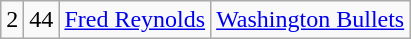<table class="wikitable">
<tr style="text-align:center;" bgcolor="">
<td>2</td>
<td>44</td>
<td><a href='#'>Fred Reynolds</a></td>
<td><a href='#'>Washington Bullets</a></td>
</tr>
</table>
